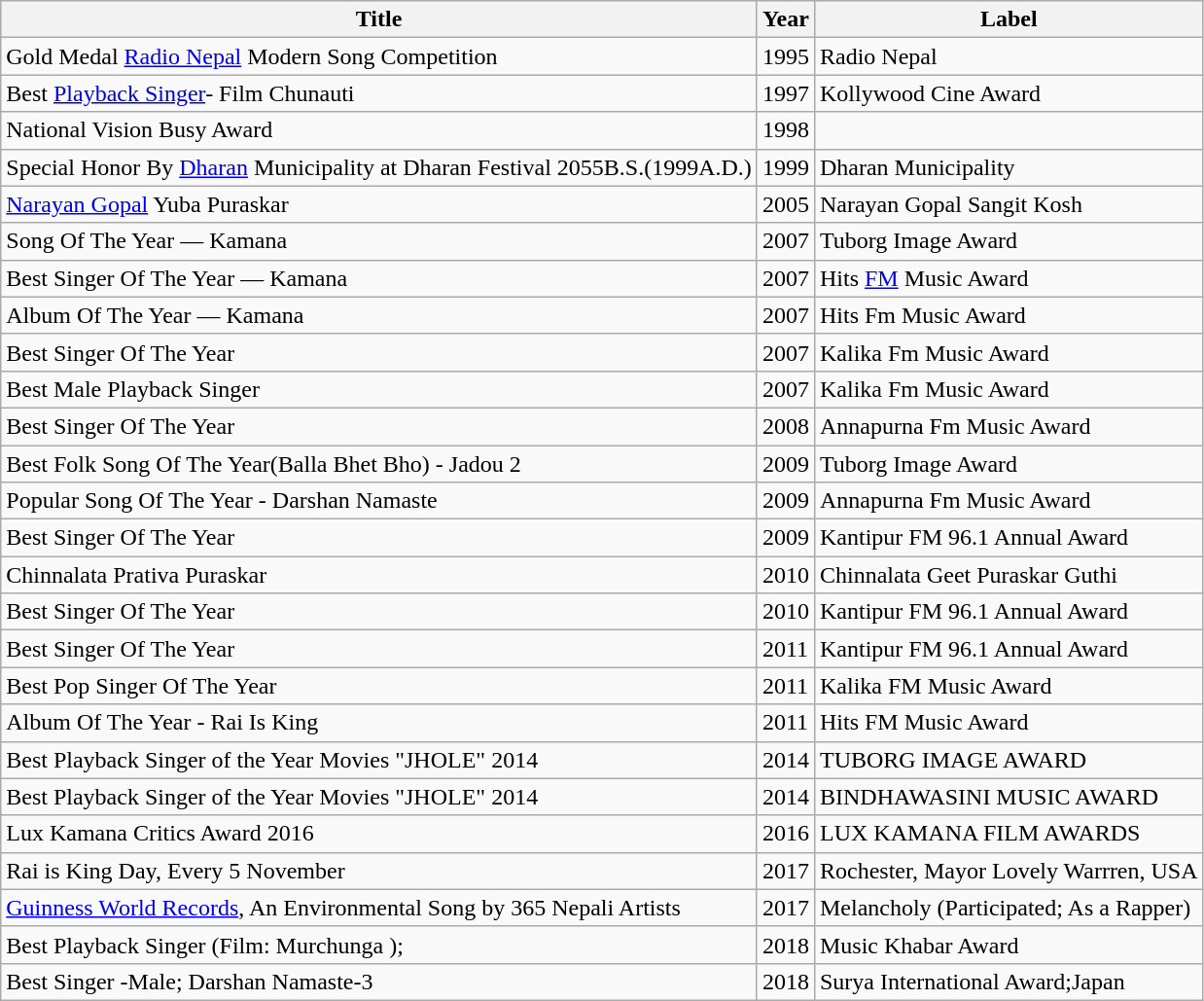<table class="wikitable">
<tr>
<th>Title</th>
<th>Year</th>
<th>Label</th>
</tr>
<tr>
<td>Gold Medal <a href='#'>Radio Nepal</a> Modern Song Competition</td>
<td>1995</td>
<td>Radio Nepal</td>
</tr>
<tr>
<td>Best <a href='#'>Playback Singer</a>- Film Chunauti</td>
<td>1997</td>
<td>Kollywood Cine Award</td>
</tr>
<tr>
<td>National Vision Busy Award</td>
<td>1998</td>
<td></td>
</tr>
<tr>
<td>Special Honor By <a href='#'>Dharan</a> Municipality at Dharan Festival 2055B.S.(1999A.D.)</td>
<td>1999</td>
<td>Dharan Municipality</td>
</tr>
<tr>
<td><a href='#'>Narayan Gopal</a> Yuba Puraskar</td>
<td>2005</td>
<td>Narayan Gopal Sangit Kosh</td>
</tr>
<tr>
<td>Song Of The Year — Kamana</td>
<td>2007</td>
<td>Tuborg Image Award</td>
</tr>
<tr>
<td>Best Singer Of The Year — Kamana</td>
<td>2007</td>
<td>Hits <a href='#'>FM</a> Music Award</td>
</tr>
<tr>
<td>Album Of The Year — Kamana</td>
<td>2007</td>
<td>Hits Fm Music Award</td>
</tr>
<tr>
<td>Best Singer Of The Year</td>
<td>2007</td>
<td>Kalika Fm Music Award</td>
</tr>
<tr>
<td>Best Male Playback Singer</td>
<td>2007</td>
<td>Kalika Fm Music Award</td>
</tr>
<tr>
<td>Best Singer Of The Year</td>
<td>2008</td>
<td>Annapurna Fm Music Award</td>
</tr>
<tr>
<td>Best Folk Song Of The Year(Balla Bhet Bho) - Jadou 2</td>
<td>2009</td>
<td>Tuborg Image Award</td>
</tr>
<tr>
<td>Popular Song Of The Year - Darshan Namaste</td>
<td>2009</td>
<td>Annapurna Fm Music Award</td>
</tr>
<tr>
<td>Best Singer Of The Year</td>
<td>2009</td>
<td>Kantipur FM 96.1 Annual Award</td>
</tr>
<tr>
<td>Chinnalata Prativa Puraskar</td>
<td>2010</td>
<td>Chinnalata Geet Puraskar Guthi</td>
</tr>
<tr>
<td>Best Singer Of The Year</td>
<td>2010</td>
<td>Kantipur FM 96.1 Annual Award</td>
</tr>
<tr>
<td>Best Singer  Of The Year</td>
<td>2011</td>
<td>Kantipur FM 96.1 Annual Award</td>
</tr>
<tr>
<td>Best Pop Singer Of The Year</td>
<td>2011</td>
<td>Kalika FM Music Award</td>
</tr>
<tr>
<td>Album Of The Year - Rai Is King</td>
<td>2011</td>
<td>Hits FM Music Award</td>
</tr>
<tr>
<td>Best Playback Singer of the Year Movies "JHOLE" 2014</td>
<td>2014</td>
<td>TUBORG IMAGE AWARD</td>
</tr>
<tr>
<td>Best Playback Singer of the Year Movies "JHOLE" 2014</td>
<td>2014</td>
<td>BINDHAWASINI MUSIC AWARD</td>
</tr>
<tr>
<td>Lux Kamana Critics Award 2016</td>
<td>2016</td>
<td>LUX KAMANA FILM AWARDS</td>
</tr>
<tr>
<td>Rai is King Day, Every 5 November</td>
<td>2017</td>
<td>Rochester, Mayor Lovely Warrren, USA</td>
</tr>
<tr>
<td><a href='#'>Guinness World Records</a>, An Environmental Song by 365 Nepali Artists</td>
<td>2017</td>
<td>Melancholy (Participated; As a Rapper)</td>
</tr>
<tr>
<td>Best Playback Singer (Film: Murchunga );</td>
<td>2018</td>
<td>Music Khabar Award</td>
</tr>
<tr>
<td>Best Singer -Male; Darshan Namaste-3</td>
<td>2018</td>
<td>Surya International Award;Japan</td>
</tr>
</table>
